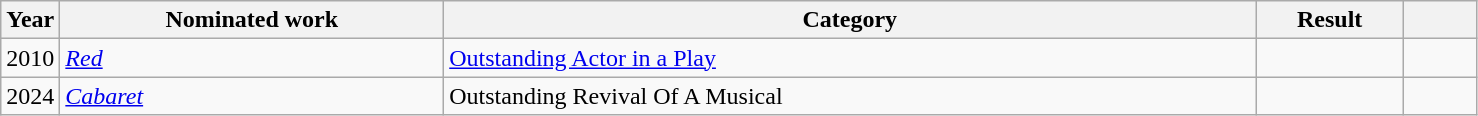<table class=wikitable>
<tr>
<th width=4%>Year</th>
<th width=26%>Nominated work</th>
<th width=55%>Category</th>
<th width=10%>Result</th>
<th width=5%></th>
</tr>
<tr>
<td>2010</td>
<td><em><a href='#'>Red</a></em></td>
<td><a href='#'>Outstanding Actor in a Play</a></td>
<td></td>
<td></td>
</tr>
<tr>
<td>2024</td>
<td><a href='#'><em>Cabaret</em></a></td>
<td>Outstanding Revival Of A Musical</td>
<td></td>
<td></td>
</tr>
</table>
